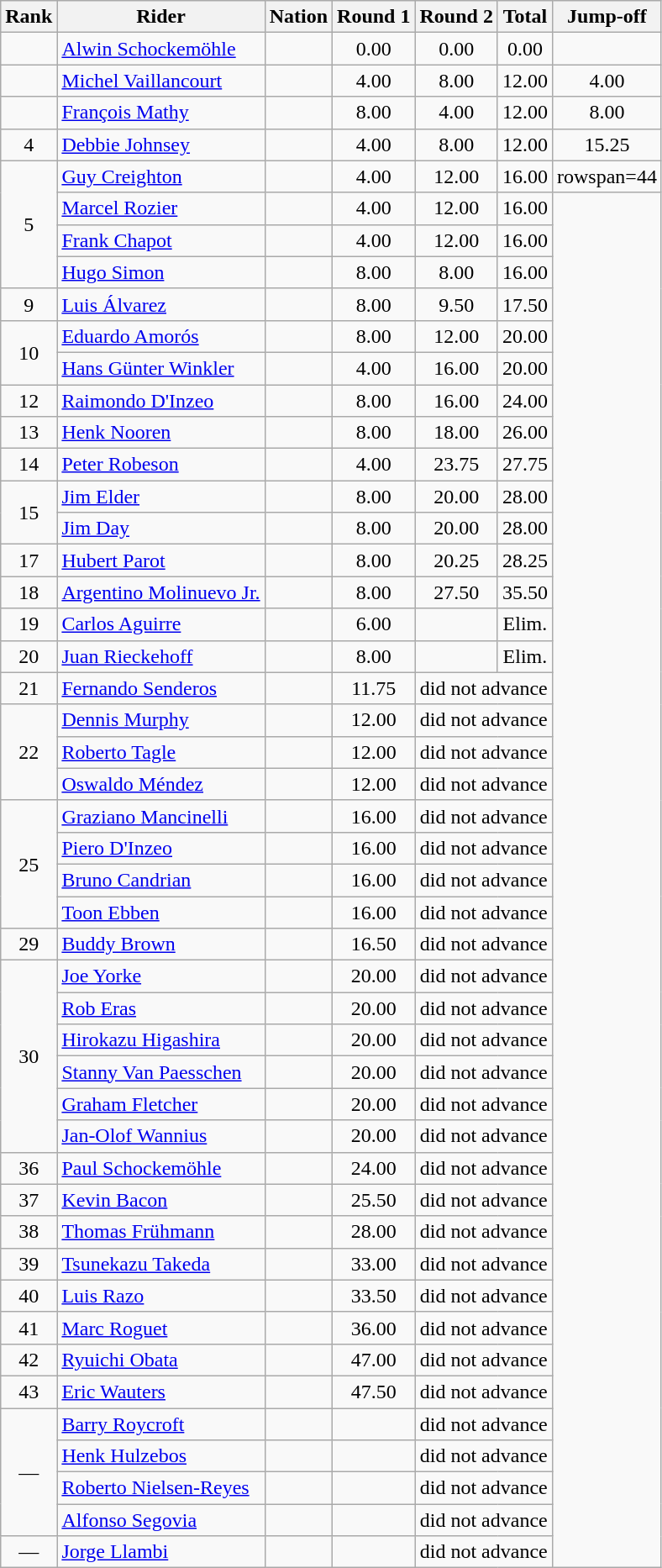<table class="wikitable sortable" style="text-align:center">
<tr>
<th>Rank</th>
<th>Rider</th>
<th>Nation</th>
<th>Round 1</th>
<th>Round 2</th>
<th>Total</th>
<th>Jump-off</th>
</tr>
<tr>
<td></td>
<td align="left"><a href='#'>Alwin Schockemöhle</a></td>
<td align="left"></td>
<td>0.00</td>
<td>0.00</td>
<td>0.00</td>
<td></td>
</tr>
<tr>
<td></td>
<td align="left"><a href='#'>Michel Vaillancourt</a></td>
<td align="left"></td>
<td>4.00</td>
<td>8.00</td>
<td>12.00</td>
<td>4.00</td>
</tr>
<tr>
<td></td>
<td align="left"><a href='#'>François Mathy</a></td>
<td align="left"></td>
<td>8.00</td>
<td>4.00</td>
<td>12.00</td>
<td>8.00</td>
</tr>
<tr>
<td>4</td>
<td align="left"><a href='#'>Debbie Johnsey</a></td>
<td align="left"></td>
<td>4.00</td>
<td>8.00</td>
<td>12.00</td>
<td>15.25</td>
</tr>
<tr>
<td rowspan=4>5</td>
<td align="left"><a href='#'>Guy Creighton</a></td>
<td align="left"></td>
<td>4.00</td>
<td>12.00</td>
<td>16.00</td>
<td>rowspan=44 </td>
</tr>
<tr>
<td align="left"><a href='#'>Marcel Rozier</a></td>
<td align="left"></td>
<td>4.00</td>
<td>12.00</td>
<td>16.00</td>
</tr>
<tr>
<td align="left"><a href='#'>Frank Chapot</a></td>
<td align="left"></td>
<td>4.00</td>
<td>12.00</td>
<td>16.00</td>
</tr>
<tr>
<td align="left"><a href='#'>Hugo Simon</a></td>
<td align="left"></td>
<td>8.00</td>
<td>8.00</td>
<td>16.00</td>
</tr>
<tr>
<td>9</td>
<td align="left"><a href='#'>Luis Álvarez</a></td>
<td align="left"></td>
<td>8.00</td>
<td>9.50</td>
<td>17.50</td>
</tr>
<tr>
<td rowspan=2>10</td>
<td align="left"><a href='#'>Eduardo Amorós</a></td>
<td align="left"></td>
<td>8.00</td>
<td>12.00</td>
<td>20.00</td>
</tr>
<tr>
<td align="left"><a href='#'>Hans Günter Winkler</a></td>
<td align="left"></td>
<td>4.00</td>
<td>16.00</td>
<td>20.00</td>
</tr>
<tr>
<td>12</td>
<td align="left"><a href='#'>Raimondo D'Inzeo</a></td>
<td align="left"></td>
<td>8.00</td>
<td>16.00</td>
<td>24.00</td>
</tr>
<tr>
<td>13</td>
<td align="left"><a href='#'>Henk Nooren</a></td>
<td align="left"></td>
<td>8.00</td>
<td>18.00</td>
<td>26.00</td>
</tr>
<tr>
<td>14</td>
<td align="left"><a href='#'>Peter Robeson</a></td>
<td align="left"></td>
<td>4.00</td>
<td>23.75</td>
<td>27.75</td>
</tr>
<tr>
<td rowspan=2>15</td>
<td align="left"><a href='#'>Jim Elder</a></td>
<td align="left"></td>
<td>8.00</td>
<td>20.00</td>
<td>28.00</td>
</tr>
<tr>
<td align="left"><a href='#'>Jim Day</a></td>
<td align="left"></td>
<td>8.00</td>
<td>20.00</td>
<td>28.00</td>
</tr>
<tr>
<td>17</td>
<td align="left"><a href='#'>Hubert Parot</a></td>
<td align="left"></td>
<td>8.00</td>
<td>20.25</td>
<td>28.25</td>
</tr>
<tr>
<td>18</td>
<td align="left"><a href='#'>Argentino Molinuevo Jr.</a></td>
<td align="left"></td>
<td>8.00</td>
<td>27.50</td>
<td>35.50</td>
</tr>
<tr>
<td>19</td>
<td align="left"><a href='#'>Carlos Aguirre</a></td>
<td align="left"></td>
<td>6.00</td>
<td></td>
<td>Elim.</td>
</tr>
<tr>
<td>20</td>
<td align="left"><a href='#'>Juan Rieckehoff</a></td>
<td align="left"></td>
<td>8.00</td>
<td></td>
<td>Elim.</td>
</tr>
<tr>
<td>21</td>
<td align="left"><a href='#'>Fernando Senderos</a></td>
<td align="left"></td>
<td>11.75</td>
<td colspan=2>did not advance</td>
</tr>
<tr>
<td rowspan=3>22</td>
<td align="left"><a href='#'>Dennis Murphy</a></td>
<td align="left"></td>
<td>12.00</td>
<td colspan=2>did not advance</td>
</tr>
<tr>
<td align="left"><a href='#'>Roberto Tagle</a></td>
<td align="left"></td>
<td>12.00</td>
<td colspan=2>did not advance</td>
</tr>
<tr>
<td align="left"><a href='#'>Oswaldo Méndez</a></td>
<td align="left"></td>
<td>12.00</td>
<td colspan=2>did not advance</td>
</tr>
<tr>
<td rowspan=4>25</td>
<td align="left"><a href='#'>Graziano Mancinelli</a></td>
<td align="left"></td>
<td>16.00</td>
<td colspan=2>did not advance</td>
</tr>
<tr>
<td align="left"><a href='#'>Piero D'Inzeo</a></td>
<td align="left"></td>
<td>16.00</td>
<td colspan=2>did not advance</td>
</tr>
<tr>
<td align="left"><a href='#'>Bruno Candrian</a></td>
<td align="left"></td>
<td>16.00</td>
<td colspan=2>did not advance</td>
</tr>
<tr>
<td align="left"><a href='#'>Toon Ebben</a></td>
<td align="left"></td>
<td>16.00</td>
<td colspan=2>did not advance</td>
</tr>
<tr>
<td>29</td>
<td align="left"><a href='#'>Buddy Brown</a></td>
<td align="left"></td>
<td>16.50</td>
<td colspan=2>did not advance</td>
</tr>
<tr>
<td rowspan=6>30</td>
<td align="left"><a href='#'>Joe Yorke</a></td>
<td align="left"></td>
<td>20.00</td>
<td colspan=2>did not advance</td>
</tr>
<tr>
<td align="left"><a href='#'>Rob Eras</a></td>
<td align="left"></td>
<td>20.00</td>
<td colspan=2>did not advance</td>
</tr>
<tr>
<td align="left"><a href='#'>Hirokazu Higashira</a></td>
<td align="left"></td>
<td>20.00</td>
<td colspan=2>did not advance</td>
</tr>
<tr>
<td align="left"><a href='#'>Stanny Van Paesschen</a></td>
<td align="left"></td>
<td>20.00</td>
<td colspan=2>did not advance</td>
</tr>
<tr>
<td align="left"><a href='#'>Graham Fletcher</a></td>
<td align="left"></td>
<td>20.00</td>
<td colspan=2>did not advance</td>
</tr>
<tr>
<td align="left"><a href='#'>Jan-Olof Wannius</a></td>
<td align="left"></td>
<td>20.00</td>
<td colspan=2>did not advance</td>
</tr>
<tr>
<td>36</td>
<td align="left"><a href='#'>Paul Schockemöhle</a></td>
<td align="left"></td>
<td>24.00</td>
<td colspan=2>did not advance</td>
</tr>
<tr>
<td>37</td>
<td align="left"><a href='#'>Kevin Bacon</a></td>
<td align="left"></td>
<td>25.50</td>
<td colspan=2>did not advance</td>
</tr>
<tr>
<td>38</td>
<td align="left"><a href='#'>Thomas Frühmann</a></td>
<td align="left"></td>
<td>28.00</td>
<td colspan=2>did not advance</td>
</tr>
<tr>
<td>39</td>
<td align="left"><a href='#'>Tsunekazu Takeda</a></td>
<td align="left"></td>
<td>33.00</td>
<td colspan=2>did not advance</td>
</tr>
<tr>
<td>40</td>
<td align="left"><a href='#'>Luis Razo</a></td>
<td align="left"></td>
<td>33.50</td>
<td colspan=2>did not advance</td>
</tr>
<tr>
<td>41</td>
<td align="left"><a href='#'>Marc Roguet</a></td>
<td align="left"></td>
<td>36.00</td>
<td colspan=2>did not advance</td>
</tr>
<tr>
<td>42</td>
<td align="left"><a href='#'>Ryuichi Obata</a></td>
<td align="left"></td>
<td>47.00</td>
<td colspan=2>did not advance</td>
</tr>
<tr>
<td>43</td>
<td align="left"><a href='#'>Eric Wauters</a></td>
<td align="left"></td>
<td>47.50</td>
<td colspan=2>did not advance</td>
</tr>
<tr>
<td rowspan=4 data-sort-value=44>—</td>
<td align="left"><a href='#'>Barry Roycroft</a></td>
<td align="left"></td>
<td></td>
<td colspan=2>did not advance</td>
</tr>
<tr>
<td align="left"><a href='#'>Henk Hulzebos</a></td>
<td align="left"></td>
<td></td>
<td colspan=2>did not advance</td>
</tr>
<tr>
<td align="left"><a href='#'>Roberto Nielsen-Reyes</a></td>
<td align="left"></td>
<td></td>
<td colspan=2>did not advance</td>
</tr>
<tr>
<td align="left"><a href='#'>Alfonso Segovia</a></td>
<td align="left"></td>
<td></td>
<td colspan=2>did not advance</td>
</tr>
<tr>
<td data-sort-value=48>—</td>
<td align="left"><a href='#'>Jorge Llambi</a></td>
<td align="left"></td>
<td></td>
<td colspan=2>did not advance</td>
</tr>
</table>
